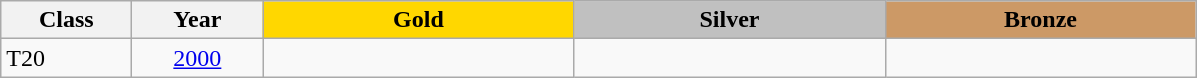<table class="wikitable">
<tr>
<th width=80>Class</th>
<th width=80>Year</th>
<td align=center width=200 bgcolor=gold><strong>Gold</strong></td>
<td align=center width=200 bgcolor=silver><strong>Silver</strong></td>
<td align=center width=200 bgcolor=cc9966><strong>Bronze</strong></td>
</tr>
<tr>
<td>T20</td>
<td align=center><a href='#'>2000</a></td>
<td></td>
<td></td>
<td></td>
</tr>
</table>
